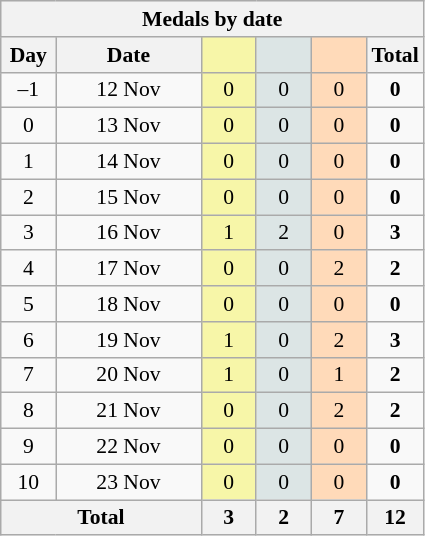<table class="wikitable" style="font-size:90%; text-align:center;">
<tr style="background:#efefef;">
<th colspan=6><strong>Medals by date</strong></th>
</tr>
<tr>
<th width=30><strong>Day</strong></th>
<th width=90><strong>Date</strong></th>
<th width=30 style="background:#F7F6A8;"></th>
<th width=30 style="background:#DCE5E5;"></th>
<th width=30 style="background:#FFDAB9;"></th>
<th width=30><strong>Total</strong></th>
</tr>
<tr>
<td>–1</td>
<td>12 Nov</td>
<td style="background:#F7F6A8;">0</td>
<td style="background:#DCE5E5;">0</td>
<td style="background:#FFDAB9;">0</td>
<td><strong>0</strong></td>
</tr>
<tr>
<td>0</td>
<td>13 Nov</td>
<td style="background:#F7F6A8;">0</td>
<td style="background:#DCE5E5;">0</td>
<td style="background:#FFDAB9;">0</td>
<td><strong>0</strong></td>
</tr>
<tr>
<td>1</td>
<td>14 Nov</td>
<td style="background:#F7F6A8;">0</td>
<td style="background:#DCE5E5;">0</td>
<td style="background:#FFDAB9;">0</td>
<td><strong>0</strong></td>
</tr>
<tr>
<td>2</td>
<td>15 Nov</td>
<td style="background:#F7F6A8;">0</td>
<td style="background:#DCE5E5;">0</td>
<td style="background:#FFDAB9;">0</td>
<td><strong>0</strong></td>
</tr>
<tr>
<td>3</td>
<td>16 Nov</td>
<td style="background:#F7F6A8;">1</td>
<td style="background:#DCE5E5;">2</td>
<td style="background:#FFDAB9;">0</td>
<td><strong>3</strong></td>
</tr>
<tr>
<td>4</td>
<td>17 Nov</td>
<td style="background:#F7F6A8;">0</td>
<td style="background:#DCE5E5;">0</td>
<td style="background:#FFDAB9;">2</td>
<td><strong>2</strong></td>
</tr>
<tr>
<td>5</td>
<td>18 Nov</td>
<td style="background:#F7F6A8;">0</td>
<td style="background:#DCE5E5;">0</td>
<td style="background:#FFDAB9;">0</td>
<td><strong>0</strong></td>
</tr>
<tr>
<td>6</td>
<td>19 Nov</td>
<td style="background:#F7F6A8;">1</td>
<td style="background:#DCE5E5;">0</td>
<td style="background:#FFDAB9;">2</td>
<td><strong>3</strong></td>
</tr>
<tr>
<td>7</td>
<td>20 Nov</td>
<td style="background:#F7F6A8;">1</td>
<td style="background:#DCE5E5;">0</td>
<td style="background:#FFDAB9;">1</td>
<td><strong>2</strong></td>
</tr>
<tr>
<td>8</td>
<td>21 Nov</td>
<td style="background:#F7F6A8;">0</td>
<td style="background:#DCE5E5;">0</td>
<td style="background:#FFDAB9;">2</td>
<td><strong>2</strong></td>
</tr>
<tr>
<td>9</td>
<td>22 Nov</td>
<td style="background:#F7F6A8;">0</td>
<td style="background:#DCE5E5;">0</td>
<td style="background:#FFDAB9;">0</td>
<td><strong>0</strong></td>
</tr>
<tr>
<td>10</td>
<td>23 Nov</td>
<td style="background:#F7F6A8;">0</td>
<td style="background:#DCE5E5;">0</td>
<td style="background:#FFDAB9;">0</td>
<td><strong>0</strong></td>
</tr>
<tr>
<th colspan="2"><strong>Total</strong></th>
<th><strong>3</strong></th>
<th><strong>2</strong></th>
<th><strong>7</strong></th>
<th><strong>12</strong></th>
</tr>
</table>
